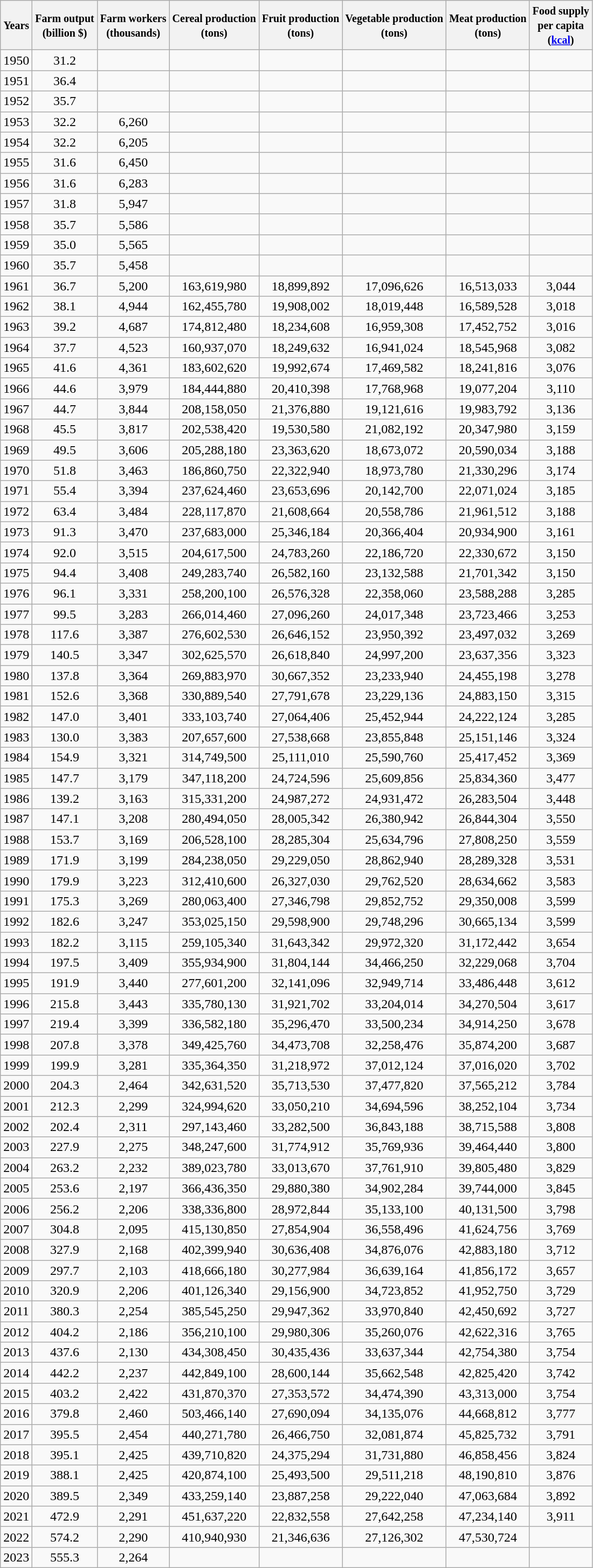<table class="wikitable sortable sticky-header" style="text-align:center;">
<tr>
<th><small>Years</small></th>
<th><small>Farm output<br>(billion $)</small></th>
<th><small>Farm workers<br>(thousands)</small></th>
<th><small>Cereal production<br>(tons)</small></th>
<th><small>Fruit production<br>(tons)</small></th>
<th><small>Vegetable production<br>(tons)</small></th>
<th><small>Meat production<br>(tons)</small></th>
<th><small>Food supply<br>per capita<br>(<a href='#'>kcal</a>)</small></th>
</tr>
<tr>
<td>1950</td>
<td>31.2</td>
<td></td>
<td></td>
<td></td>
<td></td>
<td></td>
<td></td>
</tr>
<tr>
<td>1951</td>
<td>36.4</td>
<td></td>
<td></td>
<td></td>
<td></td>
<td></td>
<td></td>
</tr>
<tr>
<td>1952</td>
<td>35.7</td>
<td></td>
<td></td>
<td></td>
<td></td>
<td></td>
<td></td>
</tr>
<tr>
<td>1953</td>
<td>32.2</td>
<td>6,260</td>
<td></td>
<td></td>
<td></td>
<td></td>
<td></td>
</tr>
<tr>
<td>1954</td>
<td>32.2</td>
<td>6,205</td>
<td></td>
<td></td>
<td></td>
<td></td>
<td></td>
</tr>
<tr>
<td>1955</td>
<td>31.6</td>
<td>6,450</td>
<td></td>
<td></td>
<td></td>
<td></td>
<td></td>
</tr>
<tr>
<td>1956</td>
<td>31.6</td>
<td>6,283</td>
<td></td>
<td></td>
<td></td>
<td></td>
<td></td>
</tr>
<tr>
<td>1957</td>
<td>31.8</td>
<td>5,947</td>
<td></td>
<td></td>
<td></td>
<td></td>
<td></td>
</tr>
<tr>
<td>1958</td>
<td>35.7</td>
<td>5,586</td>
<td></td>
<td></td>
<td></td>
<td></td>
<td></td>
</tr>
<tr>
<td>1959</td>
<td>35.0</td>
<td>5,565</td>
<td></td>
<td></td>
<td></td>
<td></td>
<td></td>
</tr>
<tr>
<td>1960</td>
<td>35.7</td>
<td>5,458</td>
<td></td>
<td></td>
<td></td>
<td></td>
<td></td>
</tr>
<tr>
<td>1961</td>
<td>36.7</td>
<td>5,200</td>
<td>163,619,980</td>
<td>18,899,892</td>
<td>17,096,626</td>
<td>16,513,033</td>
<td>3,044</td>
</tr>
<tr>
<td>1962</td>
<td>38.1</td>
<td>4,944</td>
<td>162,455,780</td>
<td>19,908,002</td>
<td>18,019,448</td>
<td>16,589,528</td>
<td>3,018</td>
</tr>
<tr>
<td>1963</td>
<td>39.2</td>
<td>4,687</td>
<td>174,812,480</td>
<td>18,234,608</td>
<td>16,959,308</td>
<td>17,452,752</td>
<td>3,016</td>
</tr>
<tr>
<td>1964</td>
<td>37.7</td>
<td>4,523</td>
<td>160,937,070</td>
<td>18,249,632</td>
<td>16,941,024</td>
<td>18,545,968</td>
<td>3,082</td>
</tr>
<tr>
<td>1965</td>
<td>41.6</td>
<td>4,361</td>
<td>183,602,620</td>
<td>19,992,674</td>
<td>17,469,582</td>
<td>18,241,816</td>
<td>3,076</td>
</tr>
<tr>
<td>1966</td>
<td>44.6</td>
<td>3,979</td>
<td>184,444,880</td>
<td>20,410,398</td>
<td>17,768,968</td>
<td>19,077,204</td>
<td>3,110</td>
</tr>
<tr>
<td>1967</td>
<td>44.7</td>
<td>3,844</td>
<td>208,158,050</td>
<td>21,376,880</td>
<td>19,121,616</td>
<td>19,983,792</td>
<td>3,136</td>
</tr>
<tr>
<td>1968</td>
<td>45.5</td>
<td>3,817</td>
<td>202,538,420</td>
<td>19,530,580</td>
<td>21,082,192</td>
<td>20,347,980</td>
<td>3,159</td>
</tr>
<tr>
<td>1969</td>
<td>49.5</td>
<td>3,606</td>
<td>205,288,180</td>
<td>23,363,620</td>
<td>18,673,072</td>
<td>20,590,034</td>
<td>3,188</td>
</tr>
<tr>
<td>1970</td>
<td>51.8</td>
<td>3,463</td>
<td>186,860,750</td>
<td>22,322,940</td>
<td>18,973,780</td>
<td>21,330,296</td>
<td>3,174</td>
</tr>
<tr>
<td>1971</td>
<td>55.4</td>
<td>3,394</td>
<td>237,624,460</td>
<td>23,653,696</td>
<td>20,142,700</td>
<td>22,071,024</td>
<td>3,185</td>
</tr>
<tr>
<td>1972</td>
<td>63.4</td>
<td>3,484</td>
<td>228,117,870</td>
<td>21,608,664</td>
<td>20,558,786</td>
<td>21,961,512</td>
<td>3,188</td>
</tr>
<tr>
<td>1973</td>
<td>91.3</td>
<td>3,470</td>
<td>237,683,000</td>
<td>25,346,184</td>
<td>20,366,404</td>
<td>20,934,900</td>
<td>3,161</td>
</tr>
<tr>
<td>1974</td>
<td>92.0</td>
<td>3,515</td>
<td>204,617,500</td>
<td>24,783,260</td>
<td>22,186,720</td>
<td>22,330,672</td>
<td>3,150</td>
</tr>
<tr>
<td>1975</td>
<td>94.4</td>
<td>3,408</td>
<td>249,283,740</td>
<td>26,582,160</td>
<td>23,132,588</td>
<td>21,701,342</td>
<td>3,150</td>
</tr>
<tr>
<td>1976</td>
<td>96.1</td>
<td>3,331</td>
<td>258,200,100</td>
<td>26,576,328</td>
<td>22,358,060</td>
<td>23,588,288</td>
<td>3,285</td>
</tr>
<tr>
<td>1977</td>
<td>99.5</td>
<td>3,283</td>
<td>266,014,460</td>
<td>27,096,260</td>
<td>24,017,348</td>
<td>23,723,466</td>
<td>3,253</td>
</tr>
<tr>
<td>1978</td>
<td>117.6</td>
<td>3,387</td>
<td>276,602,530</td>
<td>26,646,152</td>
<td>23,950,392</td>
<td>23,497,032</td>
<td>3,269</td>
</tr>
<tr>
<td>1979</td>
<td>140.5</td>
<td>3,347</td>
<td>302,625,570</td>
<td>26,618,840</td>
<td>24,997,200</td>
<td>23,637,356</td>
<td>3,323</td>
</tr>
<tr>
<td>1980</td>
<td>137.8</td>
<td>3,364</td>
<td>269,883,970</td>
<td>30,667,352</td>
<td>23,233,940</td>
<td>24,455,198</td>
<td>3,278</td>
</tr>
<tr>
<td>1981</td>
<td>152.6</td>
<td>3,368</td>
<td>330,889,540</td>
<td>27,791,678</td>
<td>23,229,136</td>
<td>24,883,150</td>
<td>3,315</td>
</tr>
<tr>
<td>1982</td>
<td>147.0</td>
<td>3,401</td>
<td>333,103,740</td>
<td>27,064,406</td>
<td>25,452,944</td>
<td>24,222,124</td>
<td>3,285</td>
</tr>
<tr>
<td>1983</td>
<td>130.0</td>
<td>3,383</td>
<td>207,657,600</td>
<td>27,538,668</td>
<td>23,855,848</td>
<td>25,151,146</td>
<td>3,324</td>
</tr>
<tr>
<td>1984</td>
<td>154.9</td>
<td>3,321</td>
<td>314,749,500</td>
<td>25,111,010</td>
<td>25,590,760</td>
<td>25,417,452</td>
<td>3,369</td>
</tr>
<tr>
<td>1985</td>
<td>147.7</td>
<td>3,179</td>
<td>347,118,200</td>
<td>24,724,596</td>
<td>25,609,856</td>
<td>25,834,360</td>
<td>3,477</td>
</tr>
<tr>
<td>1986</td>
<td>139.2</td>
<td>3,163</td>
<td>315,331,200</td>
<td>24,987,272</td>
<td>24,931,472</td>
<td>26,283,504</td>
<td>3,448</td>
</tr>
<tr>
<td>1987</td>
<td>147.1</td>
<td>3,208</td>
<td>280,494,050</td>
<td>28,005,342</td>
<td>26,380,942</td>
<td>26,844,304</td>
<td>3,550</td>
</tr>
<tr>
<td>1988</td>
<td>153.7</td>
<td>3,169</td>
<td>206,528,100</td>
<td>28,285,304</td>
<td>25,634,796</td>
<td>27,808,250</td>
<td>3,559</td>
</tr>
<tr>
<td>1989</td>
<td>171.9</td>
<td>3,199</td>
<td>284,238,050</td>
<td>29,229,050</td>
<td>28,862,940</td>
<td>28,289,328</td>
<td>3,531</td>
</tr>
<tr>
<td>1990</td>
<td>179.9</td>
<td>3,223</td>
<td>312,410,600</td>
<td>26,327,030</td>
<td>29,762,520</td>
<td>28,634,662</td>
<td>3,583</td>
</tr>
<tr>
<td>1991</td>
<td>175.3</td>
<td>3,269</td>
<td>280,063,400</td>
<td>27,346,798</td>
<td>29,852,752</td>
<td>29,350,008</td>
<td>3,599</td>
</tr>
<tr>
<td>1992</td>
<td>182.6</td>
<td>3,247</td>
<td>353,025,150</td>
<td>29,598,900</td>
<td>29,748,296</td>
<td>30,665,134</td>
<td>3,599</td>
</tr>
<tr>
<td>1993</td>
<td>182.2</td>
<td>3,115</td>
<td>259,105,340</td>
<td>31,643,342</td>
<td>29,972,320</td>
<td>31,172,442</td>
<td>3,654</td>
</tr>
<tr>
<td>1994</td>
<td>197.5</td>
<td>3,409</td>
<td>355,934,900</td>
<td>31,804,144</td>
<td>34,466,250</td>
<td>32,229,068</td>
<td>3,704</td>
</tr>
<tr>
<td>1995</td>
<td>191.9</td>
<td>3,440</td>
<td>277,601,200</td>
<td>32,141,096</td>
<td>32,949,714</td>
<td>33,486,448</td>
<td>3,612</td>
</tr>
<tr>
<td>1996</td>
<td>215.8</td>
<td>3,443</td>
<td>335,780,130</td>
<td>31,921,702</td>
<td>33,204,014</td>
<td>34,270,504</td>
<td>3,617</td>
</tr>
<tr>
<td>1997</td>
<td>219.4</td>
<td>3,399</td>
<td>336,582,180</td>
<td>35,296,470</td>
<td>33,500,234</td>
<td>34,914,250</td>
<td>3,678</td>
</tr>
<tr>
<td>1998</td>
<td>207.8</td>
<td>3,378</td>
<td>349,425,760</td>
<td>34,473,708</td>
<td>32,258,476</td>
<td>35,874,200</td>
<td>3,687</td>
</tr>
<tr>
<td>1999</td>
<td>199.9</td>
<td>3,281</td>
<td>335,364,350</td>
<td>31,218,972</td>
<td>37,012,124</td>
<td>37,016,020</td>
<td>3,702</td>
</tr>
<tr>
<td>2000</td>
<td>204.3</td>
<td>2,464</td>
<td>342,631,520</td>
<td>35,713,530</td>
<td>37,477,820</td>
<td>37,565,212</td>
<td>3,784</td>
</tr>
<tr>
<td>2001</td>
<td>212.3</td>
<td>2,299</td>
<td>324,994,620</td>
<td>33,050,210</td>
<td>34,694,596</td>
<td>38,252,104</td>
<td>3,734</td>
</tr>
<tr>
<td>2002</td>
<td>202.4</td>
<td>2,311</td>
<td>297,143,460</td>
<td>33,282,500</td>
<td>36,843,188</td>
<td>38,715,588</td>
<td>3,808</td>
</tr>
<tr>
<td>2003</td>
<td>227.9</td>
<td>2,275</td>
<td>348,247,600</td>
<td>31,774,912</td>
<td>35,769,936</td>
<td>39,464,440</td>
<td>3,800</td>
</tr>
<tr>
<td>2004</td>
<td>263.2</td>
<td>2,232</td>
<td>389,023,780</td>
<td>33,013,670</td>
<td>37,761,910</td>
<td>39,805,480</td>
<td>3,829</td>
</tr>
<tr>
<td>2005</td>
<td>253.6</td>
<td>2,197</td>
<td>366,436,350</td>
<td>29,880,380</td>
<td>34,902,284</td>
<td>39,744,000</td>
<td>3,845</td>
</tr>
<tr>
<td>2006</td>
<td>256.2</td>
<td>2,206</td>
<td>338,336,800</td>
<td>28,972,844</td>
<td>35,133,100</td>
<td>40,131,500</td>
<td>3,798</td>
</tr>
<tr>
<td>2007</td>
<td>304.8</td>
<td>2,095</td>
<td>415,130,850</td>
<td>27,854,904</td>
<td>36,558,496</td>
<td>41,624,756</td>
<td>3,769</td>
</tr>
<tr>
<td>2008</td>
<td>327.9</td>
<td>2,168</td>
<td>402,399,940</td>
<td>30,636,408</td>
<td>34,876,076</td>
<td>42,883,180</td>
<td>3,712</td>
</tr>
<tr>
<td>2009</td>
<td>297.7</td>
<td>2,103</td>
<td>418,666,180</td>
<td>30,277,984</td>
<td>36,639,164</td>
<td>41,856,172</td>
<td>3,657</td>
</tr>
<tr>
<td>2010</td>
<td>320.9</td>
<td>2,206</td>
<td>401,126,340</td>
<td>29,156,900</td>
<td>34,723,852</td>
<td>41,952,750</td>
<td>3,729</td>
</tr>
<tr>
<td>2011</td>
<td>380.3</td>
<td>2,254</td>
<td>385,545,250</td>
<td>29,947,362</td>
<td>33,970,840</td>
<td>42,450,692</td>
<td>3,727</td>
</tr>
<tr>
<td>2012</td>
<td>404.2</td>
<td>2,186</td>
<td>356,210,100</td>
<td>29,980,306</td>
<td>35,260,076</td>
<td>42,622,316</td>
<td>3,765</td>
</tr>
<tr>
<td>2013</td>
<td>437.6</td>
<td>2,130</td>
<td>434,308,450</td>
<td>30,435,436</td>
<td>33,637,344</td>
<td>42,754,380</td>
<td>3,754</td>
</tr>
<tr>
<td>2014</td>
<td>442.2</td>
<td>2,237</td>
<td>442,849,100</td>
<td>28,600,144</td>
<td>35,662,548</td>
<td>42,825,420</td>
<td>3,742</td>
</tr>
<tr>
<td>2015</td>
<td>403.2</td>
<td>2,422</td>
<td>431,870,370</td>
<td>27,353,572</td>
<td>34,474,390</td>
<td>43,313,000</td>
<td>3,754</td>
</tr>
<tr>
<td>2016</td>
<td>379.8</td>
<td>2,460</td>
<td>503,466,140</td>
<td>27,690,094</td>
<td>34,135,076</td>
<td>44,668,812</td>
<td>3,777</td>
</tr>
<tr>
<td>2017</td>
<td>395.5</td>
<td>2,454</td>
<td>440,271,780</td>
<td>26,466,750</td>
<td>32,081,874</td>
<td>45,825,732</td>
<td>3,791</td>
</tr>
<tr>
<td>2018</td>
<td>395.1</td>
<td>2,425</td>
<td>439,710,820</td>
<td>24,375,294</td>
<td>31,731,880</td>
<td>46,858,456</td>
<td>3,824</td>
</tr>
<tr>
<td>2019</td>
<td>388.1</td>
<td>2,425</td>
<td>420,874,100</td>
<td>25,493,500</td>
<td>29,511,218</td>
<td>48,190,810</td>
<td>3,876</td>
</tr>
<tr>
<td>2020</td>
<td>389.5</td>
<td>2,349</td>
<td>433,259,140</td>
<td>23,887,258</td>
<td>29,222,040</td>
<td>47,063,684</td>
<td>3,892</td>
</tr>
<tr>
<td>2021</td>
<td>472.9</td>
<td>2,291</td>
<td>451,637,220</td>
<td>22,832,558</td>
<td>27,642,258</td>
<td>47,234,140</td>
<td>3,911</td>
</tr>
<tr>
<td>2022</td>
<td>574.2</td>
<td>2,290</td>
<td>410,940,930</td>
<td>21,346,636</td>
<td>27,126,302</td>
<td>47,530,724</td>
<td></td>
</tr>
<tr>
<td>2023</td>
<td>555.3</td>
<td>2,264</td>
<td></td>
<td></td>
<td></td>
<td></td>
<td></td>
</tr>
</table>
